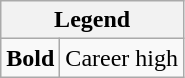<table class="wikitable mw-collapsible mw-collapsed">
<tr>
<th colspan="2">Legend</th>
</tr>
<tr>
<td><strong>Bold</strong></td>
<td>Career high</td>
</tr>
</table>
